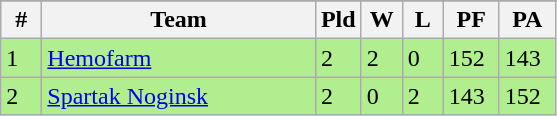<table class=wikitable>
<tr align=center>
</tr>
<tr>
<th width=20>#</th>
<th width=175>Team</th>
<th width=20>Pld</th>
<th width=20>W</th>
<th width=20>L</th>
<th width=30>PF</th>
<th width=30>PA</th>
</tr>
<tr bgcolor=B0EE90>
<td>1</td>
<td align="left"> <a href='#'>Hemofarm</a></td>
<td>2</td>
<td>2</td>
<td>0</td>
<td>152</td>
<td>143</td>
</tr>
<tr bgcolor=B0EE90>
<td>2</td>
<td align="left"> <a href='#'>Spartak Noginsk</a></td>
<td>2</td>
<td>0</td>
<td>2</td>
<td>143</td>
<td>152</td>
</tr>
</table>
